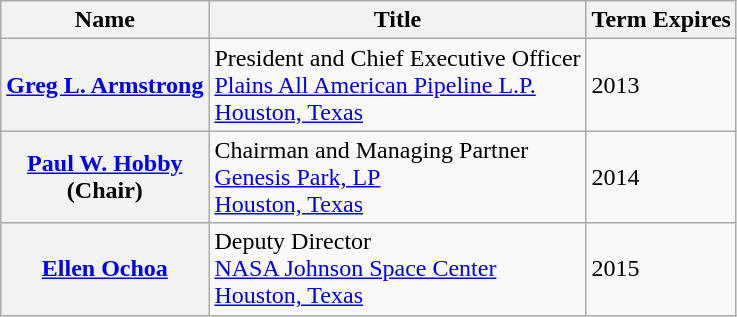<table class="wikitable sortable">
<tr>
<th>Name</th>
<th>Title</th>
<th>Term Expires</th>
</tr>
<tr>
<th><a href='#'>Greg L. Armstrong</a></th>
<td>President and Chief Executive Officer<br><a href='#'>Plains All American Pipeline L.P.</a><br><a href='#'>Houston, Texas</a></td>
<td>2013</td>
</tr>
<tr>
<th><a href='#'>Paul W. Hobby</a><br>(Chair)</th>
<td>Chairman and Managing Partner<br><a href='#'>Genesis Park, LP</a><br><a href='#'>Houston, Texas</a></td>
<td>2014</td>
</tr>
<tr>
<th><a href='#'>Ellen Ochoa</a></th>
<td>Deputy Director<br><a href='#'>NASA Johnson Space Center</a><br><a href='#'>Houston, Texas</a></td>
<td>2015</td>
</tr>
</table>
